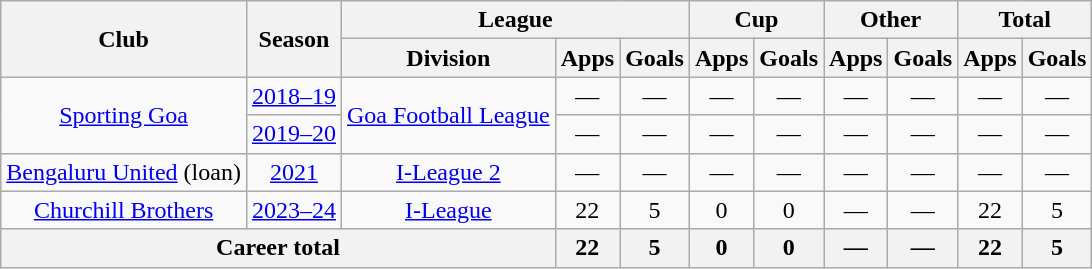<table class="wikitable" style="text-align:center">
<tr>
<th rowspan="2">Club</th>
<th rowspan="2">Season</th>
<th colspan="3">League</th>
<th colspan="2">Cup</th>
<th colspan="2">Other</th>
<th colspan="2">Total</th>
</tr>
<tr>
<th>Division</th>
<th>Apps</th>
<th>Goals</th>
<th>Apps</th>
<th>Goals</th>
<th>Apps</th>
<th>Goals</th>
<th>Apps</th>
<th>Goals</th>
</tr>
<tr>
<td rowspan="2"><a href='#'>Sporting Goa</a></td>
<td><a href='#'>2018–19</a></td>
<td rowspan="2"><a href='#'>Goa Football League</a></td>
<td>—</td>
<td>—</td>
<td>—</td>
<td>—</td>
<td>—</td>
<td>—</td>
<td>—</td>
<td>—</td>
</tr>
<tr>
<td><a href='#'>2019–20</a></td>
<td>—</td>
<td>—</td>
<td>—</td>
<td>—</td>
<td>—</td>
<td>—</td>
<td>—</td>
<td>—</td>
</tr>
<tr>
<td><a href='#'>Bengaluru United</a> (loan)</td>
<td><a href='#'>2021</a></td>
<td><a href='#'>I-League 2</a></td>
<td>—</td>
<td>—</td>
<td>—</td>
<td>—</td>
<td>—</td>
<td>—</td>
<td>—</td>
<td>—</td>
</tr>
<tr>
<td><a href='#'>Churchill Brothers</a></td>
<td><a href='#'>2023–24</a></td>
<td><a href='#'>I-League</a></td>
<td>22</td>
<td>5</td>
<td>0</td>
<td>0</td>
<td>—</td>
<td>—</td>
<td>22</td>
<td>5</td>
</tr>
<tr>
<th colspan="3">Career total</th>
<th>22</th>
<th>5</th>
<th>0</th>
<th>0</th>
<th>—</th>
<th>—</th>
<th>22</th>
<th>5</th>
</tr>
</table>
